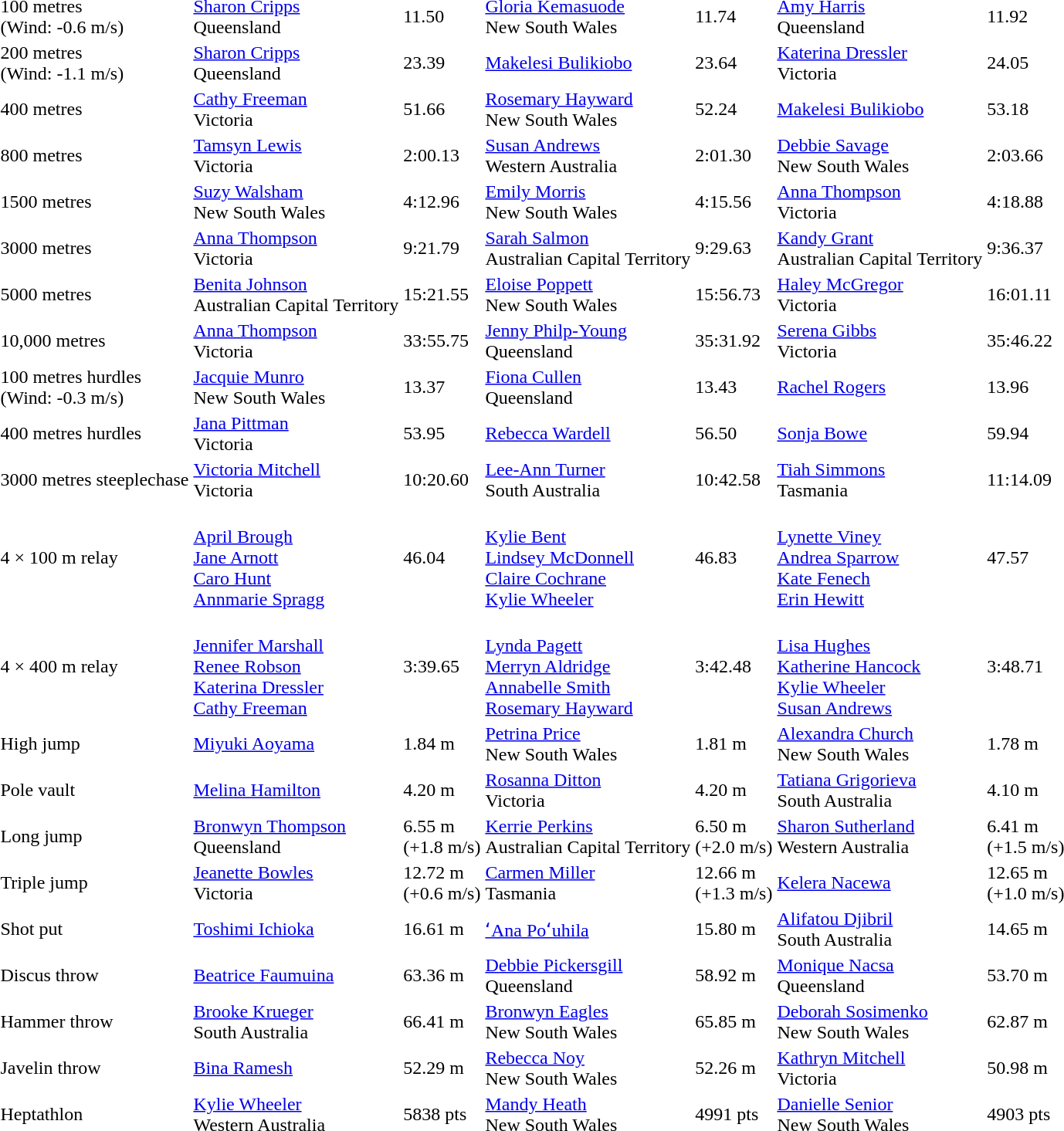<table>
<tr>
<td>100 metres<br>(Wind: -0.6 m/s)</td>
<td><a href='#'>Sharon Cripps</a><br>Queensland</td>
<td>11.50</td>
<td><a href='#'>Gloria Kemasuode</a><br>New South Wales</td>
<td>11.74</td>
<td><a href='#'>Amy Harris</a><br>Queensland</td>
<td>11.92</td>
</tr>
<tr>
<td>200 metres<br>(Wind: -1.1 m/s)</td>
<td><a href='#'>Sharon Cripps</a><br>Queensland</td>
<td>23.39</td>
<td><a href='#'>Makelesi Bulikiobo</a><br></td>
<td>23.64</td>
<td><a href='#'>Katerina Dressler</a><br>Victoria</td>
<td>24.05</td>
</tr>
<tr>
<td>400 metres</td>
<td><a href='#'>Cathy Freeman</a><br>Victoria</td>
<td>51.66</td>
<td><a href='#'>Rosemary Hayward</a><br>New South Wales</td>
<td>52.24</td>
<td><a href='#'>Makelesi Bulikiobo</a><br></td>
<td>53.18</td>
</tr>
<tr>
<td>800 metres</td>
<td><a href='#'>Tamsyn Lewis</a><br>Victoria</td>
<td>2:00.13</td>
<td><a href='#'>Susan Andrews</a><br>Western Australia</td>
<td>2:01.30</td>
<td><a href='#'>Debbie Savage</a><br>New South Wales</td>
<td>2:03.66</td>
</tr>
<tr>
<td>1500 metres</td>
<td><a href='#'>Suzy Walsham</a><br>New South Wales</td>
<td>4:12.96</td>
<td><a href='#'>Emily Morris</a><br>New South Wales</td>
<td>4:15.56</td>
<td><a href='#'>Anna Thompson</a><br>Victoria</td>
<td>4:18.88</td>
</tr>
<tr>
<td>3000 metres</td>
<td><a href='#'>Anna Thompson</a><br>Victoria</td>
<td>9:21.79</td>
<td><a href='#'>Sarah Salmon</a><br>Australian Capital Territory</td>
<td>9:29.63</td>
<td><a href='#'>Kandy Grant</a><br>Australian Capital Territory</td>
<td>9:36.37</td>
</tr>
<tr>
<td>5000 metres</td>
<td><a href='#'>Benita Johnson</a><br>Australian Capital Territory</td>
<td>15:21.55</td>
<td><a href='#'>Eloise Poppett</a><br>New South Wales</td>
<td>15:56.73</td>
<td><a href='#'>Haley McGregor</a><br>Victoria</td>
<td>16:01.11</td>
</tr>
<tr>
<td>10,000 metres</td>
<td><a href='#'>Anna Thompson</a><br>Victoria</td>
<td>33:55.75</td>
<td><a href='#'>Jenny Philp-Young</a><br>Queensland</td>
<td>35:31.92</td>
<td><a href='#'>Serena Gibbs</a><br>Victoria</td>
<td>35:46.22</td>
</tr>
<tr>
<td>100 metres hurdles<br>(Wind: -0.3 m/s)</td>
<td><a href='#'>Jacquie Munro</a><br>New South Wales</td>
<td>13.37</td>
<td><a href='#'>Fiona Cullen</a><br>Queensland</td>
<td>13.43</td>
<td><a href='#'>Rachel Rogers</a><br></td>
<td>13.96</td>
</tr>
<tr>
<td>400 metres hurdles</td>
<td><a href='#'>Jana Pittman</a><br>Victoria</td>
<td>53.95</td>
<td><a href='#'>Rebecca Wardell</a><br></td>
<td>56.50</td>
<td><a href='#'>Sonja Bowe</a><br></td>
<td>59.94</td>
</tr>
<tr>
<td>3000 metres steeplechase</td>
<td><a href='#'>Victoria Mitchell</a><br>Victoria</td>
<td>10:20.60</td>
<td><a href='#'>Lee-Ann Turner</a><br>South Australia</td>
<td>10:42.58</td>
<td><a href='#'>Tiah Simmons</a><br>Tasmania</td>
<td>11:14.09</td>
</tr>
<tr>
<td>4 × 100 m relay</td>
<td><br><a href='#'>April Brough</a><br><a href='#'>Jane Arnott</a><br><a href='#'>Caro Hunt</a><br><a href='#'>Annmarie Spragg</a></td>
<td>46.04</td>
<td><br><a href='#'>Kylie Bent</a><br><a href='#'>Lindsey McDonnell</a><br><a href='#'>Claire Cochrane</a><br><a href='#'>Kylie Wheeler</a></td>
<td>46.83</td>
<td><br><a href='#'>Lynette Viney</a><br><a href='#'>Andrea Sparrow</a><br><a href='#'>Kate Fenech</a><br><a href='#'>Erin Hewitt</a></td>
<td>47.57</td>
</tr>
<tr>
<td>4 × 400 m relay</td>
<td><br><a href='#'>Jennifer Marshall</a><br><a href='#'>Renee Robson</a><br><a href='#'>Katerina Dressler</a><br><a href='#'>Cathy Freeman</a></td>
<td>3:39.65</td>
<td><br><a href='#'>Lynda Pagett</a><br><a href='#'>Merryn Aldridge</a><br><a href='#'>Annabelle Smith</a><br><a href='#'>Rosemary Hayward</a></td>
<td>3:42.48</td>
<td><br><a href='#'>Lisa Hughes</a><br><a href='#'>Katherine Hancock</a><br><a href='#'>Kylie Wheeler</a><br><a href='#'>Susan Andrews</a></td>
<td>3:48.71</td>
</tr>
<tr>
<td>High jump</td>
<td><a href='#'>Miyuki Aoyama</a><br></td>
<td>1.84 m</td>
<td><a href='#'>Petrina Price</a><br>New South Wales</td>
<td>1.81 m</td>
<td><a href='#'>Alexandra Church</a><br>New South Wales</td>
<td>1.78 m</td>
</tr>
<tr>
<td>Pole vault</td>
<td><a href='#'>Melina Hamilton</a><br></td>
<td>4.20 m</td>
<td><a href='#'>Rosanna Ditton</a><br>Victoria</td>
<td>4.20 m</td>
<td><a href='#'>Tatiana Grigorieva</a><br>South Australia</td>
<td>4.10 m</td>
</tr>
<tr>
<td>Long jump</td>
<td><a href='#'>Bronwyn Thompson</a><br>Queensland</td>
<td>6.55 m <br>(+1.8 m/s)</td>
<td><a href='#'>Kerrie Perkins</a><br>Australian Capital Territory</td>
<td>6.50 m <br>(+2.0 m/s)</td>
<td><a href='#'>Sharon Sutherland</a><br>Western Australia</td>
<td>6.41 m <br>(+1.5 m/s)</td>
</tr>
<tr>
<td>Triple jump</td>
<td><a href='#'>Jeanette Bowles</a><br>Victoria</td>
<td>12.72 m <br>(+0.6 m/s)</td>
<td><a href='#'>Carmen Miller</a><br>Tasmania</td>
<td>12.66 m <br>(+1.3 m/s)</td>
<td><a href='#'>Kelera Nacewa</a><br></td>
<td>12.65 m <br>(+1.0 m/s)</td>
</tr>
<tr>
<td>Shot put</td>
<td><a href='#'>Toshimi Ichioka</a><br></td>
<td>16.61 m</td>
<td><a href='#'>ʻAna Poʻuhila</a><br></td>
<td>15.80 m</td>
<td><a href='#'>Alifatou Djibril</a><br>South Australia</td>
<td>14.65 m</td>
</tr>
<tr>
<td>Discus throw</td>
<td><a href='#'>Beatrice Faumuina</a><br></td>
<td>63.36 m</td>
<td><a href='#'>Debbie Pickersgill</a><br>Queensland</td>
<td>58.92 m</td>
<td><a href='#'>Monique Nacsa</a><br>Queensland</td>
<td>53.70 m</td>
</tr>
<tr>
<td>Hammer throw</td>
<td><a href='#'>Brooke Krueger</a><br>South Australia</td>
<td>66.41 m</td>
<td><a href='#'>Bronwyn Eagles</a><br>New South Wales</td>
<td>65.85 m</td>
<td><a href='#'>Deborah Sosimenko</a><br>New South Wales</td>
<td>62.87 m</td>
</tr>
<tr>
<td>Javelin throw</td>
<td><a href='#'>Bina Ramesh</a><br></td>
<td>52.29 m</td>
<td><a href='#'>Rebecca Noy</a><br>New South Wales</td>
<td>52.26 m</td>
<td><a href='#'>Kathryn Mitchell</a><br>Victoria</td>
<td>50.98 m</td>
</tr>
<tr>
<td>Heptathlon</td>
<td><a href='#'>Kylie Wheeler</a><br>Western Australia</td>
<td>5838 pts</td>
<td><a href='#'>Mandy Heath</a><br>New South Wales</td>
<td>4991 pts</td>
<td><a href='#'>Danielle Senior</a><br>New South Wales</td>
<td>4903 pts</td>
</tr>
<tr>
</tr>
</table>
